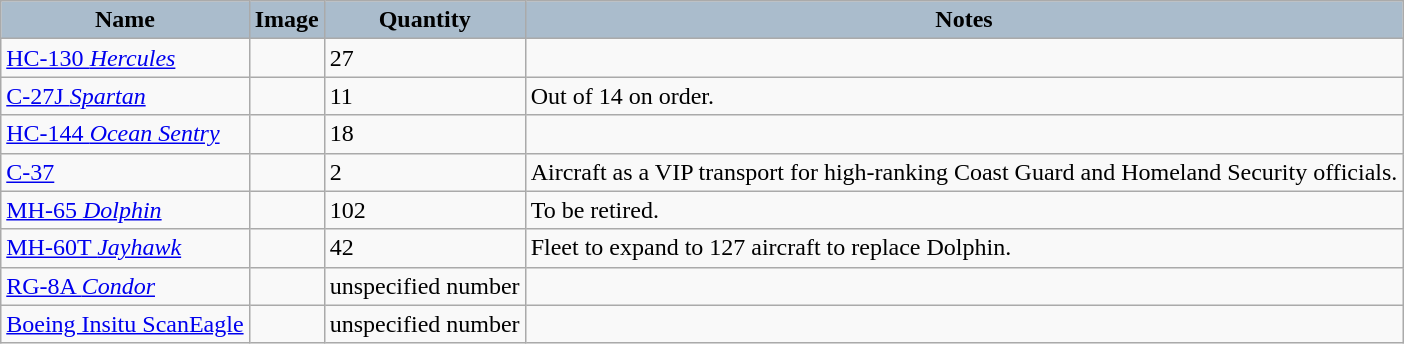<table class="wikitable sticky-header">
<tr>
<th style="text-align: center; background: #aabccc;">Name</th>
<th style="text-align: center; background: #aabccc;">Image</th>
<th style="text-align: center; background: #aabccc;">Quantity</th>
<th style="text-align: center; background: #aabccc;">Notes</th>
</tr>
<tr>
<td><a href='#'>HC-130 <em>Hercules</em></a></td>
<td></td>
<td>27</td>
<td></td>
</tr>
<tr>
<td><a href='#'>C-27J <em>Spartan</em></a></td>
<td></td>
<td>11</td>
<td> Out of 14 on order.</td>
</tr>
<tr>
<td><a href='#'>HC-144 <em>Ocean Sentry</em></a></td>
<td></td>
<td>18</td>
<td></td>
</tr>
<tr>
<td><a href='#'>C-37</a></td>
<td></td>
<td>2</td>
<td>Aircraft as a VIP transport for high-ranking Coast Guard and Homeland Security officials.</td>
</tr>
<tr>
<td><a href='#'>MH-65 <em>Dolphin</em></a></td>
<td></td>
<td>102</td>
<td>To be retired.</td>
</tr>
<tr>
<td><a href='#'>MH-60T <em>Jayhawk</em></a></td>
<td></td>
<td>42</td>
<td>Fleet to expand to 127 aircraft to replace Dolphin.</td>
</tr>
<tr>
<td><a href='#'>RG-8A <em>Condor</em></a></td>
<td></td>
<td>unspecified number</td>
<td></td>
</tr>
<tr>
<td><a href='#'>Boeing Insitu ScanEagle</a></td>
<td></td>
<td>unspecified number</td>
<td></td>
</tr>
</table>
